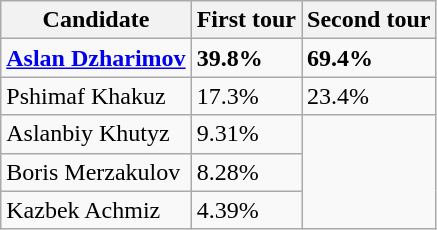<table class="wikitable sortable">
<tr>
<th>Candidate</th>
<th>First tour</th>
<th>Second tour</th>
</tr>
<tr>
<td><strong><a href='#'>Aslan Dzharimov</a></strong></td>
<td><strong>39.8%</strong></td>
<td><strong>69.4%</strong></td>
</tr>
<tr>
<td>Pshimaf Khakuz</td>
<td>17.3%</td>
<td>23.4%</td>
</tr>
<tr>
<td>Aslanbiy Khutyz</td>
<td>9.31%</td>
<td rowspan = 3></td>
</tr>
<tr>
<td>Boris Merzakulov</td>
<td>8.28%</td>
</tr>
<tr>
<td>Kazbek Achmiz</td>
<td>4.39%</td>
</tr>
</table>
